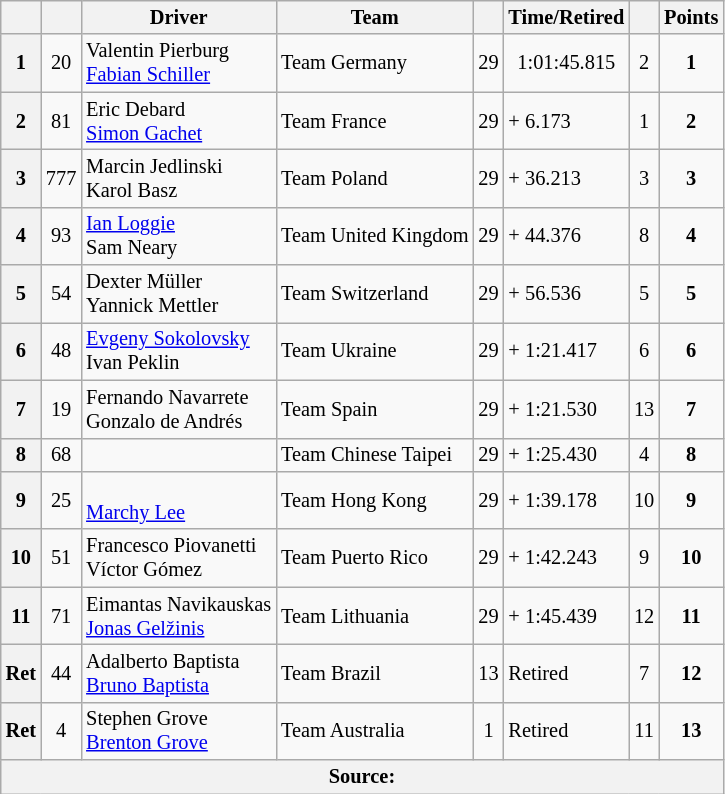<table class="wikitable" style="font-size:85%;">
<tr>
<th scope="col"></th>
<th scope="col"></th>
<th scope="col">Driver</th>
<th scope="col">Team</th>
<th scope="col"></th>
<th scope="col">Time/Retired</th>
<th scope="col"></th>
<th scope="col">Points</th>
</tr>
<tr>
<th>1</th>
<td align="middle">20</td>
<td>Valentin Pierburg<br><a href='#'>Fabian Schiller</a></td>
<td> Team Germany</td>
<td align="middle">29</td>
<td align="middle">1:01:45.815</td>
<td align="middle">2</td>
<td align="middle"><strong>1</strong></td>
</tr>
<tr>
<th>2</th>
<td align="middle">81</td>
<td>Eric Debard<br><a href='#'>Simon Gachet</a></td>
<td> Team France</td>
<td align="middle">29</td>
<td>+ 6.173 </td>
<td align="middle">1</td>
<td align="middle"><strong>2</strong></td>
</tr>
<tr>
<th>3</th>
<td align="middle">777</td>
<td>Marcin Jedlinski<br>Karol Basz</td>
<td> Team Poland</td>
<td align="middle">29</td>
<td>+ 36.213</td>
<td align="middle">3</td>
<td align="middle"><strong>3</strong></td>
</tr>
<tr>
<th>4</th>
<td align="middle">93</td>
<td><a href='#'>Ian Loggie</a><br>Sam Neary</td>
<td> Team United Kingdom</td>
<td align="middle">29</td>
<td>+ 44.376</td>
<td align="middle">8</td>
<td align="middle"><strong>4</strong></td>
</tr>
<tr>
<th>5</th>
<td align="middle">54</td>
<td>Dexter Müller<br>Yannick Mettler</td>
<td> Team Switzerland</td>
<td align="middle">29</td>
<td>+ 56.536</td>
<td align="middle">5</td>
<td align="middle"><strong>5</strong></td>
</tr>
<tr>
<th>6</th>
<td align="middle">48</td>
<td><a href='#'>Evgeny Sokolovsky</a><br>Ivan Peklin</td>
<td> Team Ukraine</td>
<td align="middle">29</td>
<td>+ 1:21.417</td>
<td align="middle">6</td>
<td align="middle"><strong>6</strong></td>
</tr>
<tr>
<th>7</th>
<td align="middle">19</td>
<td>Fernando Navarrete<br>Gonzalo de Andrés</td>
<td> Team Spain</td>
<td align="middle">29</td>
<td>+ 1:21.530 </td>
<td align="middle">13</td>
<td align="middle"><strong>7</strong></td>
</tr>
<tr>
<th>8</th>
<td align="middle">68</td>
<td><br></td>
<td> Team Chinese Taipei</td>
<td align="middle">29</td>
<td>+ 1:25.430</td>
<td align="middle">4</td>
<td align="middle"><strong>8</strong></td>
</tr>
<tr>
<th>9</th>
<td align="middle">25</td>
<td><br><a href='#'>Marchy Lee</a></td>
<td> Team Hong Kong</td>
<td align="middle">29</td>
<td>+ 1:39.178</td>
<td align="middle">10</td>
<td align="middle"><strong>9</strong></td>
</tr>
<tr>
<th>10</th>
<td align="middle">51</td>
<td>Francesco Piovanetti<br>Víctor Gómez</td>
<td> Team Puerto Rico</td>
<td align="middle">29</td>
<td>+ 1:42.243  </td>
<td align="middle">9</td>
<td align="middle"><strong>10</strong></td>
</tr>
<tr>
<th>11</th>
<td align="middle">71</td>
<td>Eimantas Navikauskas<br><a href='#'>Jonas Gelžinis</a></td>
<td> Team Lithuania</td>
<td align="middle">29</td>
<td>+ 1:45.439</td>
<td align="middle">12</td>
<td align="middle"><strong>11</strong></td>
</tr>
<tr>
<th>Ret</th>
<td align="middle">44</td>
<td>Adalberto Baptista<br><a href='#'>Bruno Baptista</a></td>
<td> Team Brazil</td>
<td align="middle">13</td>
<td>Retired</td>
<td align="middle">7</td>
<td align="middle"><strong>12</strong></td>
</tr>
<tr>
<th>Ret</th>
<td align="middle">4</td>
<td>Stephen Grove<br><a href='#'>Brenton Grove</a></td>
<td> Team Australia</td>
<td align="middle">1</td>
<td>Retired</td>
<td align="middle">11</td>
<td align="middle"><strong>13</strong></td>
</tr>
<tr class="sortbottom">
<th colspan=8>Source:</th>
</tr>
</table>
